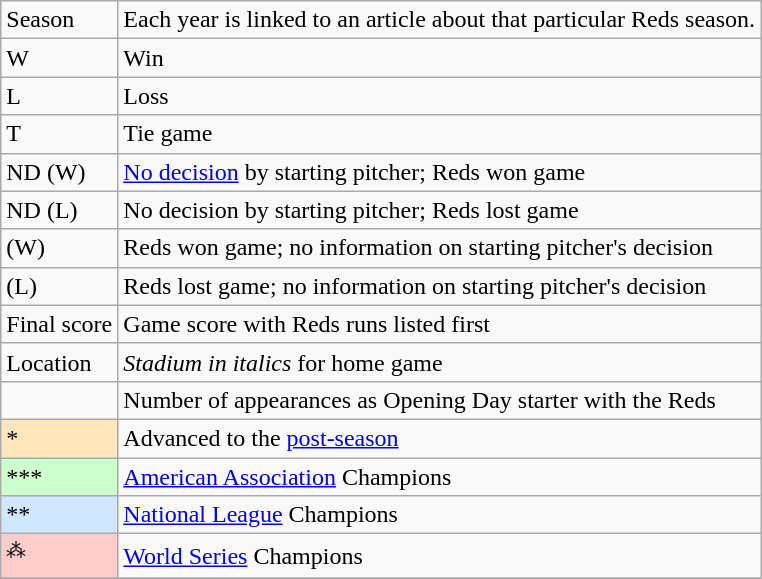<table class="wikitable" style="font-size:100%;">
<tr>
<td>Season</td>
<td>Each year is linked to an article about that particular Reds season.</td>
</tr>
<tr>
<td>W</td>
<td>Win</td>
</tr>
<tr>
<td>L</td>
<td>Loss</td>
</tr>
<tr>
<td>T</td>
<td>Tie game</td>
</tr>
<tr>
<td>ND (W)</td>
<td><a href='#'>No decision</a> by starting pitcher; Reds won game</td>
</tr>
<tr>
<td>ND (L)</td>
<td>No decision by starting pitcher; Reds lost game</td>
</tr>
<tr>
<td>(W)</td>
<td>Reds won game; no information on starting pitcher's decision</td>
</tr>
<tr>
<td>(L)</td>
<td>Reds lost game; no information on starting pitcher's decision</td>
</tr>
<tr>
<td>Final score</td>
<td>Game score with Reds runs listed first</td>
</tr>
<tr>
<td>Location</td>
<td><em>Stadium in italics</em> for home game</td>
</tr>
<tr>
<td></td>
<td>Number of appearances as Opening Day starter with the Reds</td>
</tr>
<tr>
<td style="background-color: #FFE6BD">*</td>
<td>Advanced to the <a href='#'>post-season</a></td>
</tr>
<tr>
<td style="background-color: #CCFFCC">***</td>
<td><a href='#'>American Association</a> Champions</td>
</tr>
<tr>
<td style="background-color: #D0E7FF">**</td>
<td><a href='#'>National League</a> Champions</td>
</tr>
<tr>
<td style="background-color: #FFCCCC"><sup>⁂</sup></td>
<td><a href='#'>World Series</a> Champions</td>
</tr>
<tr>
</tr>
</table>
